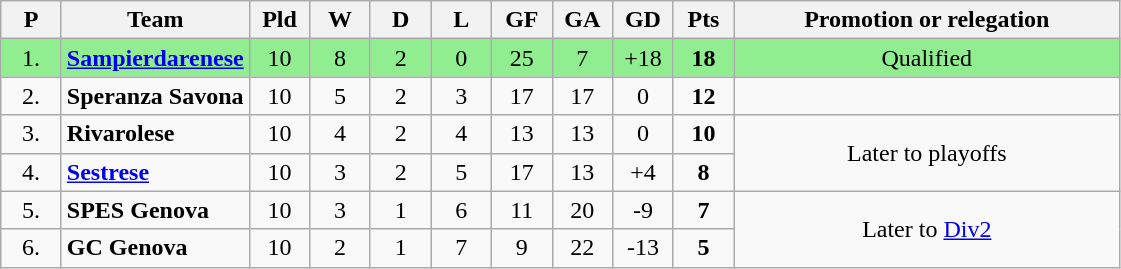<table class="wikitable sortable" style="text-align: center;">
<tr>
<th width=33>P<br></th>
<th>Team<br></th>
<th width=33>Pld<br></th>
<th width=33>W<br></th>
<th width=33>D<br></th>
<th width=33>L<br></th>
<th width=33>GF<br></th>
<th width=33>GA<br></th>
<th width=33>GD<br></th>
<th width=33>Pts<br></th>
<th class="unsortable" width=250>Promotion or relegation<br></th>
</tr>
<tr style="background: #90EE90;">
<td>1.</td>
<td align="left"><strong><a href='#'>Sampierdarenese</a></strong></td>
<td>10</td>
<td>8</td>
<td>2</td>
<td>0</td>
<td>25</td>
<td>7</td>
<td>+18</td>
<td><strong>18</strong></td>
<td>Qualified</td>
</tr>
<tr>
<td>2.</td>
<td align="left"><strong>Speranza Savona</strong></td>
<td>10</td>
<td>5</td>
<td>2</td>
<td>3</td>
<td>17</td>
<td>17</td>
<td>0</td>
<td><strong>12</strong></td>
</tr>
<tr>
<td>3.</td>
<td align="left"><strong>Rivarolese</strong></td>
<td>10</td>
<td>4</td>
<td>2</td>
<td>4</td>
<td>13</td>
<td>13</td>
<td>0</td>
<td><strong>10</strong></td>
<td rowspan=2>Later to playoffs</td>
</tr>
<tr>
<td>4.</td>
<td align="left"><strong><a href='#'>Sestrese</a></strong></td>
<td>10</td>
<td>3</td>
<td>2</td>
<td>5</td>
<td>17</td>
<td>13</td>
<td>+4</td>
<td><strong>8</strong></td>
</tr>
<tr>
<td>5.</td>
<td align="left"><strong>SPES Genova</strong></td>
<td>10</td>
<td>3</td>
<td>1</td>
<td>6</td>
<td>11</td>
<td>20</td>
<td>-9</td>
<td><strong>7</strong></td>
<td rowspan=2>Later to <a href='#'>Div2</a></td>
</tr>
<tr>
<td>6.</td>
<td align="left"><strong>GC Genova</strong></td>
<td>10</td>
<td>2</td>
<td>1</td>
<td>7</td>
<td>9</td>
<td>22</td>
<td>-13</td>
<td><strong>5</strong></td>
</tr>
</table>
